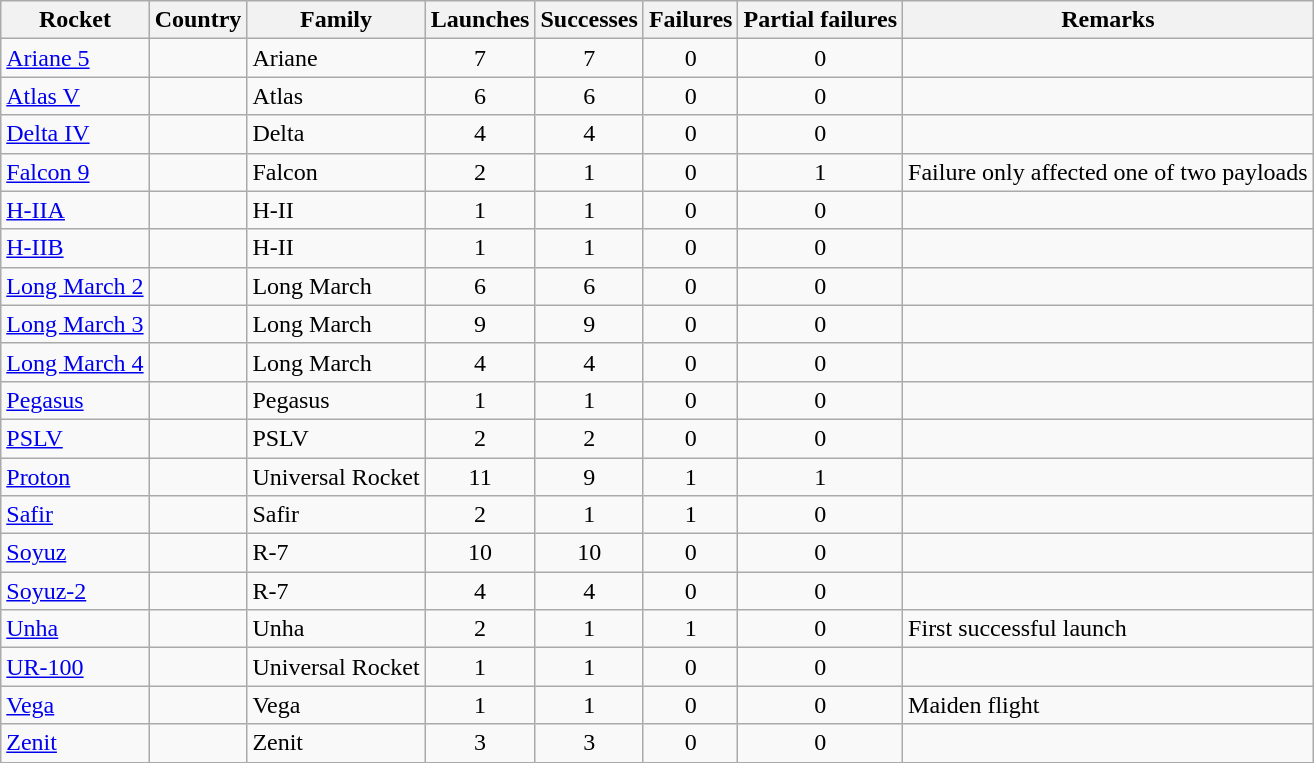<table class="wikitable sortable collapsible collapsed" style=text-align:center>
<tr>
<th scope=col>Rocket</th>
<th scope=col>Country</th>
<th scope=col>Family</th>
<th scope=col>Launches</th>
<th scope=col>Successes</th>
<th scope=col>Failures</th>
<th scope=col>Partial failures</th>
<th scope=col>Remarks</th>
</tr>
<tr>
<td align=left><a href='#'>Ariane 5</a></td>
<td align=left></td>
<td align=left>Ariane</td>
<td>7</td>
<td>7</td>
<td>0</td>
<td>0</td>
<td></td>
</tr>
<tr>
<td align=left><a href='#'>Atlas V</a></td>
<td align=left></td>
<td align=left>Atlas</td>
<td>6</td>
<td>6</td>
<td>0</td>
<td>0</td>
<td></td>
</tr>
<tr>
<td align=left><a href='#'>Delta IV</a></td>
<td align=left></td>
<td align=left>Delta</td>
<td>4</td>
<td>4</td>
<td>0</td>
<td>0</td>
<td></td>
</tr>
<tr>
<td align=left><a href='#'>Falcon 9</a></td>
<td align=left></td>
<td align=left>Falcon</td>
<td>2</td>
<td>1</td>
<td>0</td>
<td>1</td>
<td align=left>Failure only affected one of two payloads</td>
</tr>
<tr>
<td align=left><a href='#'>H-IIA</a></td>
<td align=left></td>
<td align=left>H-II</td>
<td>1</td>
<td>1</td>
<td>0</td>
<td>0</td>
<td></td>
</tr>
<tr>
<td align=left><a href='#'>H-IIB</a></td>
<td align=left></td>
<td align=left>H-II</td>
<td>1</td>
<td>1</td>
<td>0</td>
<td>0</td>
<td></td>
</tr>
<tr>
<td align=left><a href='#'>Long March 2</a></td>
<td align=left></td>
<td align=left>Long March</td>
<td>6</td>
<td>6</td>
<td>0</td>
<td>0</td>
<td></td>
</tr>
<tr>
<td align=left><a href='#'>Long March 3</a></td>
<td align=left></td>
<td align=left>Long March</td>
<td>9</td>
<td>9</td>
<td>0</td>
<td>0</td>
<td></td>
</tr>
<tr>
<td align=left><a href='#'>Long March 4</a></td>
<td align=left></td>
<td align=left>Long March</td>
<td>4</td>
<td>4</td>
<td>0</td>
<td>0</td>
<td></td>
</tr>
<tr>
<td align=left><a href='#'>Pegasus</a></td>
<td align=left></td>
<td align=left>Pegasus</td>
<td>1</td>
<td>1</td>
<td>0</td>
<td>0</td>
<td></td>
</tr>
<tr>
<td align=left><a href='#'>PSLV</a></td>
<td align=left></td>
<td align=left>PSLV</td>
<td>2</td>
<td>2</td>
<td>0</td>
<td>0</td>
<td></td>
</tr>
<tr>
<td align=left><a href='#'>Proton</a></td>
<td align=left></td>
<td align=left>Universal Rocket</td>
<td>11</td>
<td>9</td>
<td>1</td>
<td>1</td>
<td></td>
</tr>
<tr>
<td align=left><a href='#'>Safir</a></td>
<td align=left></td>
<td align=left>Safir</td>
<td>2</td>
<td>1</td>
<td>1</td>
<td>0</td>
<td></td>
</tr>
<tr>
<td align=left><a href='#'>Soyuz</a></td>
<td align=left></td>
<td align=left>R-7</td>
<td>10</td>
<td>10</td>
<td>0</td>
<td>0</td>
<td></td>
</tr>
<tr>
<td align=left><a href='#'>Soyuz-2</a></td>
<td align=left></td>
<td align=left>R-7</td>
<td>4</td>
<td>4</td>
<td>0</td>
<td>0</td>
<td></td>
</tr>
<tr>
<td align=left><a href='#'>Unha</a></td>
<td align=left></td>
<td align=left>Unha</td>
<td>2</td>
<td>1</td>
<td>1</td>
<td>0</td>
<td align=left>First successful launch</td>
</tr>
<tr>
<td align=left><a href='#'>UR-100</a></td>
<td align=left></td>
<td align=left>Universal Rocket</td>
<td>1</td>
<td>1</td>
<td>0</td>
<td>0</td>
<td></td>
</tr>
<tr>
<td align=left><a href='#'>Vega</a></td>
<td align=left></td>
<td align=left>Vega</td>
<td>1</td>
<td>1</td>
<td>0</td>
<td>0</td>
<td align=left>Maiden flight</td>
</tr>
<tr>
<td align=left><a href='#'>Zenit</a></td>
<td align=left></td>
<td align=left>Zenit</td>
<td>3</td>
<td>3</td>
<td>0</td>
<td>0</td>
<td></td>
</tr>
</table>
